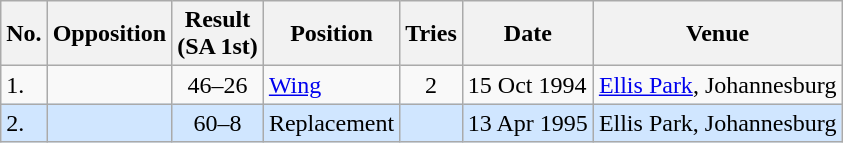<table class="wikitable sortable">
<tr>
<th>No.</th>
<th>Opposition</th>
<th>Result<br>(SA 1st)</th>
<th>Position</th>
<th>Tries</th>
<th>Date</th>
<th>Venue</th>
</tr>
<tr>
<td>1.</td>
<td></td>
<td align="center">46–26</td>
<td><a href='#'>Wing</a></td>
<td align="center">2</td>
<td>15 Oct 1994</td>
<td><a href='#'>Ellis Park</a>, Johannesburg</td>
</tr>
<tr style="background: #D0E6FF;">
<td>2.</td>
<td></td>
<td align="center">60–8</td>
<td>Replacement</td>
<td></td>
<td>13 Apr 1995</td>
<td>Ellis Park, Johannesburg</td>
</tr>
</table>
